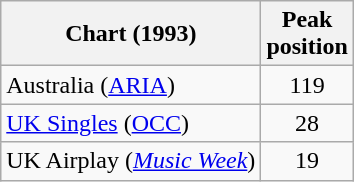<table class="wikitable sortable">
<tr>
<th>Chart (1993)</th>
<th>Peak<br>position</th>
</tr>
<tr>
<td>Australia (<a href='#'>ARIA</a>)</td>
<td align="center">119</td>
</tr>
<tr>
<td><a href='#'>UK Singles</a> (<a href='#'>OCC</a>)</td>
<td align="center">28</td>
</tr>
<tr>
<td>UK Airplay (<em><a href='#'>Music Week</a></em>)</td>
<td align="center">19</td>
</tr>
</table>
